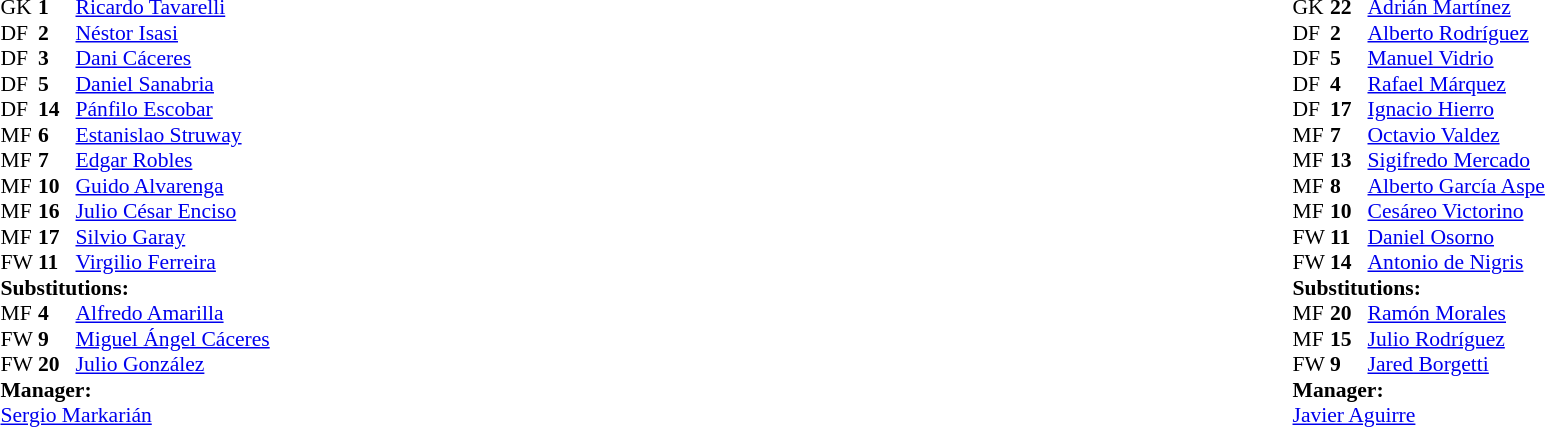<table width="100%">
<tr>
<td valign="top" width="50%"><br><table style="font-size: 90%" cellspacing="0" cellpadding="0">
<tr>
<th width=25></th>
<th width=25></th>
</tr>
<tr>
<td>GK</td>
<td><strong>1</strong></td>
<td><a href='#'>Ricardo Tavarelli</a></td>
</tr>
<tr>
<td>DF</td>
<td><strong>2</strong></td>
<td><a href='#'>Néstor Isasi</a></td>
<td></td>
</tr>
<tr>
<td>DF</td>
<td><strong>3</strong></td>
<td><a href='#'>Dani Cáceres</a></td>
</tr>
<tr>
<td>DF</td>
<td><strong>5</strong></td>
<td><a href='#'>Daniel Sanabria</a></td>
</tr>
<tr>
<td>DF</td>
<td><strong>14</strong></td>
<td><a href='#'>Pánfilo Escobar</a></td>
</tr>
<tr>
<td>MF</td>
<td><strong>6</strong></td>
<td><a href='#'>Estanislao Struway</a></td>
<td></td>
<td></td>
</tr>
<tr>
<td>MF</td>
<td><strong>7</strong></td>
<td><a href='#'>Edgar Robles</a></td>
<td></td>
<td></td>
</tr>
<tr>
<td>MF</td>
<td><strong>10</strong></td>
<td><a href='#'>Guido Alvarenga</a></td>
</tr>
<tr>
<td>MF</td>
<td><strong>16</strong></td>
<td><a href='#'>Julio César Enciso</a></td>
</tr>
<tr>
<td>MF</td>
<td><strong>17</strong></td>
<td><a href='#'>Silvio Garay</a></td>
<td></td>
<td></td>
</tr>
<tr>
<td>FW</td>
<td><strong>11</strong></td>
<td><a href='#'>Virgilio Ferreira</a></td>
</tr>
<tr>
<td colspan=3><strong>Substitutions:</strong></td>
</tr>
<tr>
<td>MF</td>
<td><strong>4</strong></td>
<td><a href='#'>Alfredo Amarilla</a></td>
<td></td>
<td></td>
</tr>
<tr>
<td>FW</td>
<td><strong>9</strong></td>
<td><a href='#'>Miguel Ángel Cáceres</a></td>
<td></td>
<td></td>
</tr>
<tr>
<td>FW</td>
<td><strong>20</strong></td>
<td><a href='#'>Julio González</a></td>
<td></td>
<td></td>
</tr>
<tr>
<td colspan=3><strong>Manager:</strong></td>
</tr>
<tr>
<td colspan=3> <a href='#'>Sergio Markarián</a></td>
</tr>
</table>
</td>
<td valign="top"></td>
<td valign="top" width="50%"><br><table style="font-size: 90%" cellspacing="0" cellpadding="0" align="center">
<tr>
<th width=25></th>
<th width=25></th>
</tr>
<tr>
<td>GK</td>
<td><strong>22</strong></td>
<td><a href='#'>Adrián Martínez</a></td>
</tr>
<tr>
<td>DF</td>
<td><strong>2</strong></td>
<td><a href='#'>Alberto Rodríguez</a></td>
</tr>
<tr>
<td>DF</td>
<td><strong>5</strong></td>
<td><a href='#'>Manuel Vidrio</a></td>
</tr>
<tr>
<td>DF</td>
<td><strong>4</strong></td>
<td><a href='#'>Rafael Márquez</a></td>
</tr>
<tr>
<td>DF</td>
<td><strong>17</strong></td>
<td><a href='#'>Ignacio Hierro</a></td>
<td></td>
</tr>
<tr>
<td>MF</td>
<td><strong>7</strong></td>
<td><a href='#'>Octavio Valdez</a></td>
<td></td>
<td></td>
</tr>
<tr>
<td>MF</td>
<td><strong>13</strong></td>
<td><a href='#'>Sigifredo Mercado</a></td>
<td></td>
</tr>
<tr>
<td>MF</td>
<td><strong>8</strong></td>
<td><a href='#'>Alberto García Aspe</a></td>
</tr>
<tr>
<td>MF</td>
<td><strong>10</strong></td>
<td><a href='#'>Cesáreo Victorino</a></td>
</tr>
<tr>
<td>FW</td>
<td><strong>11</strong></td>
<td><a href='#'>Daniel Osorno</a></td>
<td></td>
<td></td>
</tr>
<tr>
<td>FW</td>
<td><strong>14</strong></td>
<td><a href='#'>Antonio de Nigris</a></td>
<td></td>
<td></td>
</tr>
<tr>
<td colspan=3><strong>Substitutions:</strong></td>
</tr>
<tr>
<td>MF</td>
<td><strong>20</strong></td>
<td><a href='#'>Ramón Morales</a></td>
<td></td>
<td></td>
</tr>
<tr>
<td>MF</td>
<td><strong>15</strong></td>
<td><a href='#'>Julio Rodríguez</a></td>
<td></td>
<td></td>
</tr>
<tr>
<td>FW</td>
<td><strong>9</strong></td>
<td><a href='#'>Jared Borgetti</a></td>
<td></td>
<td></td>
</tr>
<tr>
<td colspan=3><strong>Manager:</strong></td>
</tr>
<tr>
<td colspan=3><a href='#'>Javier Aguirre</a></td>
</tr>
</table>
</td>
</tr>
</table>
